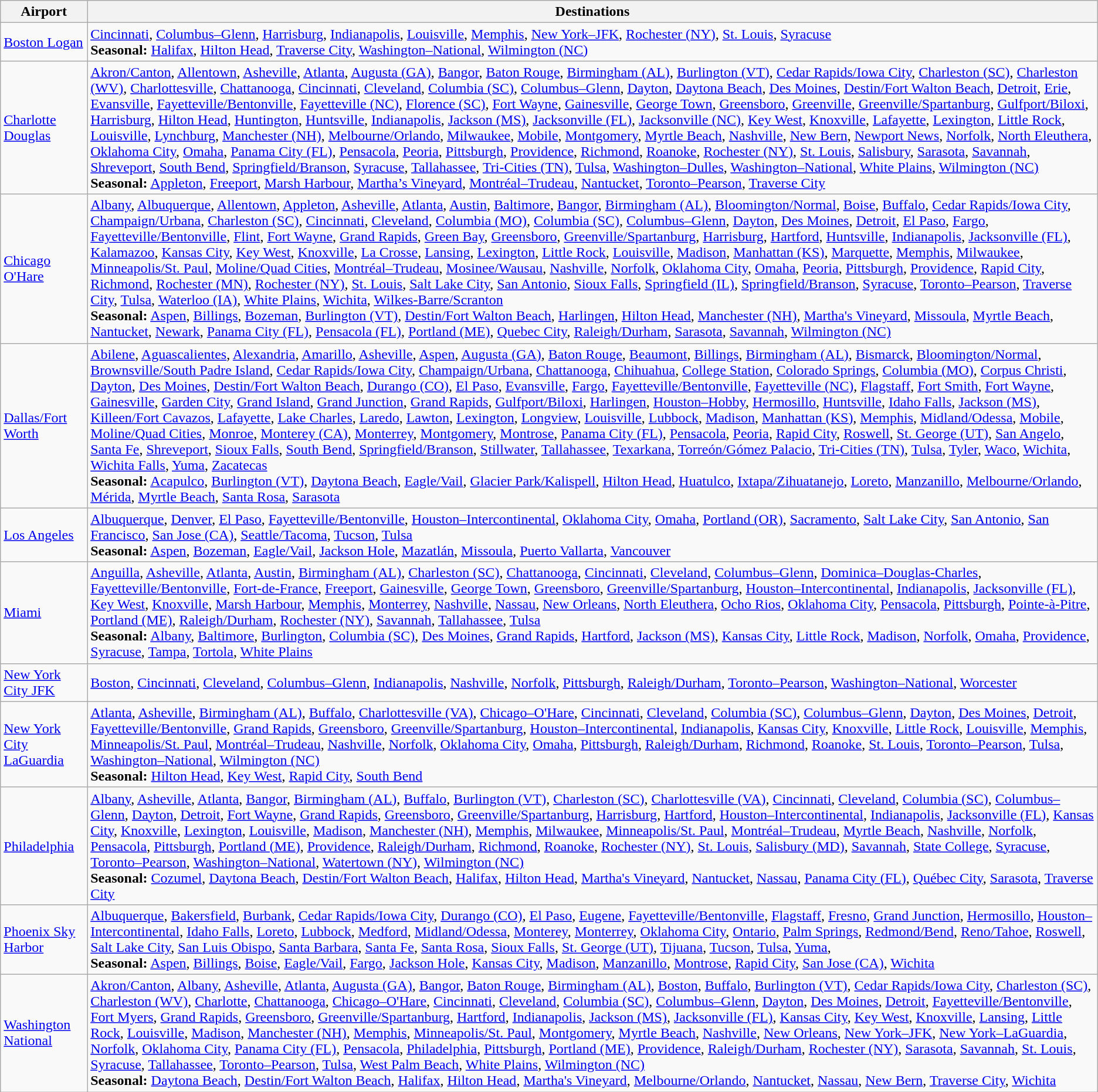<table class="wikitable">
<tr>
<th>Airport</th>
<th>Destinations</th>
</tr>
<tr>
<td><a href='#'>Boston Logan</a></td>
<td><a href='#'>Cincinnati</a>, <a href='#'>Columbus–Glenn</a>, <a href='#'>Harrisburg</a>, <a href='#'>Indianapolis</a>, <a href='#'>Louisville</a>, <a href='#'>Memphis</a>, <a href='#'>New York–JFK</a>, <a href='#'>Rochester (NY)</a>, <a href='#'>St. Louis</a>, <a href='#'>Syracuse</a><br><strong>Seasonal:</strong> <a href='#'>Halifax</a>, <a href='#'>Hilton Head</a>, <a href='#'>Traverse City</a>, <a href='#'>Washington–National</a>, <a href='#'>Wilmington (NC)</a></td>
</tr>
<tr>
<td><a href='#'>Charlotte Douglas</a></td>
<td><a href='#'>Akron/Canton</a>, <a href='#'>Allentown</a>, <a href='#'>Asheville</a>, <a href='#'>Atlanta</a>, <a href='#'>Augusta (GA)</a>, <a href='#'>Bangor</a>, <a href='#'>Baton Rouge</a>, <a href='#'>Birmingham (AL)</a>, <a href='#'>Burlington (VT)</a>, <a href='#'>Cedar Rapids/Iowa City</a>, <a href='#'>Charleston (SC)</a>, <a href='#'>Charleston (WV)</a>, <a href='#'>Charlottesville</a>, <a href='#'>Chattanooga</a>, <a href='#'>Cincinnati</a>, <a href='#'>Cleveland</a>, <a href='#'>Columbia (SC)</a>, <a href='#'>Columbus–Glenn</a>, <a href='#'>Dayton</a>, <a href='#'>Daytona Beach</a>, <a href='#'>Des Moines</a>, <a href='#'>Destin/Fort Walton Beach</a>, <a href='#'>Detroit</a>, <a href='#'>Erie</a>, <a href='#'>Evansville</a>, <a href='#'>Fayetteville/Bentonville</a>, <a href='#'>Fayetteville (NC)</a>, <a href='#'>Florence (SC)</a>, <a href='#'>Fort Wayne</a>, <a href='#'>Gainesville</a>, <a href='#'>George Town</a>, <a href='#'>Greensboro</a>, <a href='#'>Greenville</a>, <a href='#'>Greenville/Spartanburg</a>, <a href='#'>Gulfport/Biloxi</a>, <a href='#'>Harrisburg</a>, <a href='#'>Hilton Head</a>, <a href='#'>Huntington</a>, <a href='#'>Huntsville</a>, <a href='#'>Indianapolis</a>, <a href='#'>Jackson (MS)</a>, <a href='#'>Jacksonville (FL)</a>, <a href='#'>Jacksonville (NC)</a>, <a href='#'>Key West</a>, <a href='#'>Knoxville</a>, <a href='#'>Lafayette</a>, <a href='#'>Lexington</a>, <a href='#'>Little Rock</a>, <a href='#'>Louisville</a>, <a href='#'>Lynchburg</a>, <a href='#'>Manchester (NH)</a>, <a href='#'>Melbourne/Orlando</a>, <a href='#'>Milwaukee</a>, <a href='#'>Mobile</a>, <a href='#'>Montgomery</a>, <a href='#'>Myrtle Beach</a>, <a href='#'>Nashville</a>, <a href='#'>New Bern</a>, <a href='#'>Newport News</a>, <a href='#'>Norfolk</a>, <a href='#'>North Eleuthera</a>, <a href='#'>Oklahoma City</a>, <a href='#'>Omaha</a>, <a href='#'>Panama City (FL)</a>, <a href='#'>Pensacola</a>, <a href='#'>Peoria</a>, <a href='#'>Pittsburgh</a>, <a href='#'>Providence</a>, <a href='#'>Richmond</a>, <a href='#'>Roanoke</a>, <a href='#'>Rochester (NY)</a>, <a href='#'>St. Louis</a>, <a href='#'>Salisbury</a>, <a href='#'>Sarasota</a>, <a href='#'>Savannah</a>, <a href='#'>Shreveport</a>, <a href='#'>South Bend</a>, <a href='#'>Springfield/Branson</a>, <a href='#'>Syracuse</a>, <a href='#'>Tallahassee</a>, <a href='#'>Tri-Cities (TN)</a>, <a href='#'>Tulsa</a>, <a href='#'>Washington–Dulles</a>, <a href='#'>Washington–National</a>, <a href='#'>White Plains</a>, <a href='#'>Wilmington (NC)</a><br><strong>Seasonal:</strong> <a href='#'>Appleton</a>, <a href='#'>Freeport</a>, <a href='#'>Marsh Harbour</a>, <a href='#'>Martha’s Vineyard</a>, <a href='#'>Montréal–Trudeau</a>, <a href='#'>Nantucket</a>, <a href='#'>Toronto–Pearson</a>, <a href='#'>Traverse City</a></td>
</tr>
<tr>
<td><a href='#'>Chicago O'Hare</a></td>
<td><a href='#'>Albany</a>, <a href='#'>Albuquerque</a>, <a href='#'>Allentown</a>, <a href='#'>Appleton</a>, <a href='#'>Asheville</a>, <a href='#'>Atlanta</a>, <a href='#'>Austin</a>, <a href='#'>Baltimore</a>, <a href='#'>Bangor</a>, <a href='#'>Birmingham (AL)</a>, <a href='#'>Bloomington/Normal</a>, <a href='#'>Boise</a>, <a href='#'>Buffalo</a>, <a href='#'>Cedar Rapids/Iowa City</a>, <a href='#'>Champaign/Urbana</a>, <a href='#'>Charleston (SC)</a>, <a href='#'>Cincinnati</a>, <a href='#'>Cleveland</a>, <a href='#'>Columbia (MO)</a>, <a href='#'>Columbia (SC)</a>, <a href='#'>Columbus–Glenn</a>, <a href='#'>Dayton</a>, <a href='#'>Des Moines</a>, <a href='#'>Detroit</a>, <a href='#'>El Paso</a>, <a href='#'>Fargo</a>, <a href='#'>Fayetteville/Bentonville</a>, <a href='#'>Flint</a>, <a href='#'>Fort Wayne</a>, <a href='#'>Grand Rapids</a>, <a href='#'>Green Bay</a>, <a href='#'>Greensboro</a>, <a href='#'>Greenville/Spartanburg</a>, <a href='#'>Harrisburg</a>, <a href='#'>Hartford</a>, <a href='#'>Huntsville</a>, <a href='#'>Indianapolis</a>, <a href='#'>Jacksonville (FL)</a>, <a href='#'>Kalamazoo</a>, <a href='#'>Kansas City</a>, <a href='#'>Key West</a>, <a href='#'>Knoxville</a>, <a href='#'>La Crosse</a>, <a href='#'>Lansing</a>, <a href='#'>Lexington</a>, <a href='#'>Little Rock</a>, <a href='#'>Louisville</a>, <a href='#'>Madison</a>, <a href='#'>Manhattan (KS)</a>, <a href='#'>Marquette</a>, <a href='#'>Memphis</a>, <a href='#'>Milwaukee</a>, <a href='#'>Minneapolis/St. Paul</a>, <a href='#'>Moline/Quad Cities</a>, <a href='#'>Montréal–Trudeau</a>, <a href='#'>Mosinee/Wausau</a>, <a href='#'>Nashville</a>, <a href='#'>Norfolk</a>, <a href='#'>Oklahoma City</a>, <a href='#'>Omaha</a>, <a href='#'>Peoria</a>, <a href='#'>Pittsburgh</a>, <a href='#'>Providence</a>, <a href='#'>Rapid City</a>, <a href='#'>Richmond</a>, <a href='#'>Rochester (MN)</a>, <a href='#'>Rochester (NY)</a>, <a href='#'>St. Louis</a>, <a href='#'>Salt Lake City</a>, <a href='#'>San Antonio</a>, <a href='#'>Sioux Falls</a>, <a href='#'>Springfield (IL)</a>, <a href='#'>Springfield/Branson</a>, <a href='#'>Syracuse</a>, <a href='#'>Toronto–Pearson</a>, <a href='#'>Traverse City</a>, <a href='#'>Tulsa</a>, <a href='#'>Waterloo (IA)</a>, <a href='#'>White Plains</a>, <a href='#'>Wichita</a>, <a href='#'>Wilkes-Barre/Scranton</a><br><strong>Seasonal:</strong> <a href='#'>Aspen</a>, <a href='#'>Billings</a>, <a href='#'>Bozeman</a>, <a href='#'>Burlington (VT)</a>, <a href='#'>Destin/Fort Walton Beach</a>, <a href='#'>Harlingen</a>, <a href='#'>Hilton Head</a>, <a href='#'>Manchester (NH)</a>, <a href='#'>Martha's Vineyard</a>, <a href='#'>Missoula</a>, <a href='#'>Myrtle Beach</a>, <a href='#'>Nantucket</a>, <a href='#'>Newark</a>, <a href='#'>Panama City (FL)</a>, <a href='#'>Pensacola (FL)</a>, <a href='#'>Portland (ME)</a>, <a href='#'>Quebec City</a>, <a href='#'>Raleigh/Durham</a>, <a href='#'>Sarasota</a>, <a href='#'>Savannah</a>, <a href='#'>Wilmington (NC)</a></td>
</tr>
<tr>
<td><a href='#'>Dallas/Fort Worth</a></td>
<td><a href='#'>Abilene</a>, <a href='#'>Aguascalientes</a>, <a href='#'>Alexandria</a>, <a href='#'>Amarillo</a>, <a href='#'>Asheville</a>, <a href='#'>Aspen</a>, <a href='#'>Augusta (GA)</a>, <a href='#'>Baton Rouge</a>, <a href='#'>Beaumont</a>, <a href='#'>Billings</a>, <a href='#'>Birmingham (AL)</a>, <a href='#'>Bismarck</a>, <a href='#'>Bloomington/Normal</a>, <a href='#'>Brownsville/South Padre Island</a>,  <a href='#'>Cedar Rapids/Iowa City</a>, <a href='#'>Champaign/Urbana</a>, <a href='#'>Chattanooga</a>, <a href='#'>Chihuahua</a>, <a href='#'>College Station</a>, <a href='#'>Colorado Springs</a>, <a href='#'>Columbia (MO)</a>, <a href='#'>Corpus Christi</a>, <a href='#'>Dayton</a>, <a href='#'>Des Moines</a>, <a href='#'>Destin/Fort Walton Beach</a>, <a href='#'>Durango (CO)</a>, <a href='#'>El Paso</a>, <a href='#'>Evansville</a>, <a href='#'>Fargo</a>, <a href='#'>Fayetteville/Bentonville</a>, <a href='#'>Fayetteville (NC)</a>, <a href='#'>Flagstaff</a>, <a href='#'>Fort Smith</a>, <a href='#'>Fort Wayne</a>, <a href='#'>Gainesville</a>, <a href='#'>Garden City</a>, <a href='#'>Grand Island</a>, <a href='#'>Grand Junction</a>, <a href='#'>Grand Rapids</a>, <a href='#'>Gulfport/Biloxi</a>, <a href='#'>Harlingen</a>, <a href='#'>Houston–Hobby</a>, <a href='#'>Hermosillo</a>, <a href='#'>Huntsville</a>, <a href='#'>Idaho Falls</a>, <a href='#'>Jackson (MS)</a>, <a href='#'>Killeen/Fort Cavazos</a>, <a href='#'>Lafayette</a>, <a href='#'>Lake Charles</a>, <a href='#'>Laredo</a>, <a href='#'>Lawton</a>, <a href='#'>Lexington</a>, <a href='#'>Longview</a>, <a href='#'>Louisville</a>, <a href='#'>Lubbock</a>, <a href='#'>Madison</a>, <a href='#'>Manhattan (KS)</a>, <a href='#'>Memphis</a>, <a href='#'>Midland/Odessa</a>, <a href='#'>Mobile</a>, <a href='#'>Moline/Quad Cities</a>, <a href='#'>Monroe</a>, <a href='#'>Monterey (CA)</a>, <a href='#'>Monterrey</a>, <a href='#'>Montgomery</a>, <a href='#'>Montrose</a>, <a href='#'>Panama City (FL)</a>, <a href='#'>Pensacola</a>, <a href='#'>Peoria</a>, <a href='#'>Rapid City</a>, <a href='#'>Roswell</a>, <a href='#'>St. George (UT)</a>, <a href='#'>San Angelo</a>, <a href='#'>Santa Fe</a>, <a href='#'>Shreveport</a>, <a href='#'>Sioux Falls</a>, <a href='#'>South Bend</a>, <a href='#'>Springfield/Branson</a>, <a href='#'>Stillwater</a>, <a href='#'>Tallahassee</a>, <a href='#'>Texarkana</a>, <a href='#'>Torreón/Gómez Palacio</a>, <a href='#'>Tri-Cities (TN)</a>, <a href='#'>Tulsa</a>, <a href='#'>Tyler</a>, <a href='#'>Waco</a>, <a href='#'>Wichita</a>, <a href='#'>Wichita Falls</a>, <a href='#'>Yuma</a>, <a href='#'>Zacatecas</a><br><strong>Seasonal:</strong> <a href='#'>Acapulco</a>, <a href='#'>Burlington (VT)</a>, <a href='#'>Daytona Beach</a>, <a href='#'>Eagle/Vail</a>, <a href='#'>Glacier Park/Kalispell</a>, <a href='#'>Hilton Head</a>, <a href='#'>Huatulco</a>, <a href='#'>Ixtapa/Zihuatanejo</a>, <a href='#'>Loreto</a>, <a href='#'>Manzanillo</a>, <a href='#'>Melbourne/Orlando</a>, <a href='#'>Mérida</a>, <a href='#'>Myrtle Beach</a>, <a href='#'>Santa Rosa</a>, <a href='#'>Sarasota</a></td>
</tr>
<tr>
<td><a href='#'>Los Angeles</a></td>
<td><a href='#'>Albuquerque</a>, <a href='#'>Denver</a>, <a href='#'>El Paso</a>, <a href='#'>Fayetteville/Bentonville</a>, <a href='#'>Houston–Intercontinental</a>, <a href='#'>Oklahoma City</a>, <a href='#'>Omaha</a>, <a href='#'>Portland (OR)</a>, <a href='#'>Sacramento</a>, <a href='#'>Salt Lake City</a>, <a href='#'>San Antonio</a>, <a href='#'>San Francisco</a>, <a href='#'>San Jose (CA)</a>, <a href='#'>Seattle/Tacoma</a>, <a href='#'>Tucson</a>, <a href='#'>Tulsa</a><br><strong>Seasonal:</strong> <a href='#'>Aspen</a>, <a href='#'>Bozeman</a>, <a href='#'>Eagle/Vail</a>, <a href='#'>Jackson Hole</a>, <a href='#'>Mazatlán</a>, <a href='#'>Missoula</a>, <a href='#'>Puerto Vallarta</a>, <a href='#'>Vancouver</a></td>
</tr>
<tr>
<td><a href='#'>Miami</a></td>
<td><a href='#'>Anguilla</a>, <a href='#'>Asheville</a>, <a href='#'>Atlanta</a>, <a href='#'>Austin</a>, <a href='#'>Birmingham (AL)</a>, <a href='#'>Charleston (SC)</a>, <a href='#'>Chattanooga</a>, <a href='#'>Cincinnati</a>, <a href='#'>Cleveland</a>, <a href='#'>Columbus–Glenn</a>, <a href='#'>Dominica–Douglas-Charles</a>, <a href='#'>Fayetteville/Bentonville</a>, <a href='#'>Fort-de-France</a>, <a href='#'>Freeport</a>, <a href='#'>Gainesville</a>, <a href='#'>George Town</a>, <a href='#'>Greensboro</a>, <a href='#'>Greenville/Spartanburg</a>, <a href='#'>Houston–Intercontinental</a>, <a href='#'>Indianapolis</a>, <a href='#'>Jacksonville (FL)</a>, <a href='#'>Key West</a>, <a href='#'>Knoxville</a>, <a href='#'>Marsh Harbour</a>, <a href='#'>Memphis</a>, <a href='#'>Monterrey</a>, <a href='#'>Nashville</a>, <a href='#'>Nassau</a>, <a href='#'>New Orleans</a>, <a href='#'>North Eleuthera</a>, <a href='#'>Ocho Rios</a>, <a href='#'>Oklahoma City</a>, <a href='#'>Pensacola</a>, <a href='#'>Pittsburgh</a>, <a href='#'>Pointe-à-Pitre</a>, <a href='#'>Portland (ME)</a>, <a href='#'>Raleigh/Durham</a>, <a href='#'>Rochester (NY)</a>, <a href='#'>Savannah</a>, <a href='#'>Tallahassee</a>, <a href='#'>Tulsa</a> <br> <strong>Seasonal:</strong> <a href='#'>Albany</a>, <a href='#'>Baltimore</a>, <a href='#'>Burlington</a>, <a href='#'>Columbia (SC)</a>, <a href='#'>Des Moines</a>, <a href='#'>Grand Rapids</a>, <a href='#'>Hartford</a>, <a href='#'>Jackson (MS)</a>, <a href='#'>Kansas City</a>, <a href='#'>Little Rock</a>, <a href='#'>Madison</a>, <a href='#'>Norfolk</a>, <a href='#'>Omaha</a>, <a href='#'>Providence</a>, <a href='#'>Syracuse</a>, <a href='#'>Tampa</a>, <a href='#'>Tortola</a>, <a href='#'>White Plains</a></td>
</tr>
<tr>
<td><a href='#'>New York City JFK</a></td>
<td><a href='#'>Boston</a>, <a href='#'>Cincinnati</a>, <a href='#'>Cleveland</a>, <a href='#'>Columbus–Glenn</a>, <a href='#'>Indianapolis</a>, <a href='#'>Nashville</a>, <a href='#'>Norfolk</a>, <a href='#'>Pittsburgh</a>, <a href='#'>Raleigh/Durham</a>, <a href='#'>Toronto–Pearson</a>, <a href='#'>Washington–National</a>, <a href='#'>Worcester</a></td>
</tr>
<tr>
<td><a href='#'>New York City LaGuardia</a></td>
<td><a href='#'>Atlanta</a>, <a href='#'>Asheville</a>, <a href='#'>Birmingham (AL)</a>, <a href='#'>Buffalo</a>, <a href='#'>Charlottesville (VA)</a>, <a href='#'>Chicago–O'Hare</a>, <a href='#'>Cincinnati</a>, <a href='#'>Cleveland</a>, <a href='#'>Columbia (SC)</a>, <a href='#'>Columbus–Glenn</a>, <a href='#'>Dayton</a>, <a href='#'>Des Moines</a>, <a href='#'>Detroit</a>, <a href='#'>Fayetteville/Bentonville</a>, <a href='#'>Grand Rapids</a>, <a href='#'>Greensboro</a>, <a href='#'>Greenville/Spartanburg</a>, <a href='#'>Houston–Intercontinental</a>, <a href='#'>Indianapolis</a>, <a href='#'>Kansas City</a>, <a href='#'>Knoxville</a>, <a href='#'>Little Rock</a>, <a href='#'>Louisville</a>, <a href='#'>Memphis</a>, <a href='#'>Minneapolis/St. Paul</a>, <a href='#'>Montréal–Trudeau</a>, <a href='#'>Nashville</a>, <a href='#'>Norfolk</a>, <a href='#'>Oklahoma City</a>, <a href='#'>Omaha</a>, <a href='#'>Pittsburgh</a>, <a href='#'>Raleigh/Durham</a>, <a href='#'>Richmond</a>, <a href='#'>Roanoke</a>, <a href='#'>St. Louis</a>, <a href='#'>Toronto–Pearson</a>, <a href='#'>Tulsa</a>, <a href='#'>Washington–National</a>, <a href='#'>Wilmington (NC)</a> <br><strong>Seasonal:</strong> <a href='#'>Hilton Head</a>, <a href='#'>Key West</a>, <a href='#'>Rapid City</a>, <a href='#'>South Bend</a></td>
</tr>
<tr>
<td><a href='#'>Philadelphia</a></td>
<td><a href='#'>Albany</a>, <a href='#'>Asheville</a>, <a href='#'>Atlanta</a>, <a href='#'>Bangor</a>, <a href='#'>Birmingham (AL)</a>, <a href='#'>Buffalo</a>, <a href='#'>Burlington (VT)</a>, <a href='#'>Charleston (SC)</a>, <a href='#'>Charlottesville (VA)</a>, <a href='#'>Cincinnati</a>, <a href='#'>Cleveland</a>, <a href='#'>Columbia (SC)</a>, <a href='#'>Columbus–Glenn</a>, <a href='#'>Dayton</a>, <a href='#'>Detroit</a>, <a href='#'>Fort Wayne</a>, <a href='#'>Grand Rapids</a>, <a href='#'>Greensboro</a>, <a href='#'>Greenville/Spartanburg</a>, <a href='#'>Harrisburg</a>, <a href='#'>Hartford</a>, <a href='#'>Houston–Intercontinental</a>, <a href='#'>Indianapolis</a>, <a href='#'>Jacksonville (FL)</a>, <a href='#'>Kansas City</a>, <a href='#'>Knoxville</a>, <a href='#'>Lexington</a>, <a href='#'>Louisville</a>, <a href='#'>Madison</a>, <a href='#'>Manchester (NH)</a>, <a href='#'>Memphis</a>, <a href='#'>Milwaukee</a>, <a href='#'>Minneapolis/St. Paul</a>, <a href='#'>Montréal–Trudeau</a>, <a href='#'>Myrtle Beach</a>, <a href='#'>Nashville</a>, <a href='#'>Norfolk</a>, <a href='#'>Pensacola</a>, <a href='#'>Pittsburgh</a>, <a href='#'>Portland (ME)</a>, <a href='#'>Providence</a>, <a href='#'>Raleigh/Durham</a>, <a href='#'>Richmond</a>, <a href='#'>Roanoke</a>, <a href='#'>Rochester (NY)</a>, <a href='#'>St. Louis</a>, <a href='#'>Salisbury (MD)</a>, <a href='#'>Savannah</a>, <a href='#'>State College</a>, <a href='#'>Syracuse</a>, <a href='#'>Toronto–Pearson</a>, <a href='#'>Washington–National</a>, <a href='#'>Watertown (NY)</a>, <a href='#'>Wilmington (NC)</a> <br><strong>Seasonal:</strong> <a href='#'>Cozumel</a>, <a href='#'>Daytona Beach</a>, <a href='#'>Destin/Fort Walton Beach</a>, <a href='#'>Halifax</a>, <a href='#'>Hilton Head</a>, <a href='#'>Martha's Vineyard</a>, <a href='#'>Nantucket</a>, <a href='#'>Nassau</a>, <a href='#'>Panama City (FL)</a>, <a href='#'>Québec City</a>, <a href='#'>Sarasota</a>, <a href='#'>Traverse City</a></td>
</tr>
<tr>
<td><a href='#'>Phoenix Sky Harbor</a></td>
<td><a href='#'>Albuquerque</a>, <a href='#'>Bakersfield</a>, <a href='#'>Burbank</a>,  <a href='#'>Cedar Rapids/Iowa City</a>, <a href='#'>Durango (CO)</a>, <a href='#'>El Paso</a>, <a href='#'>Eugene</a>, <a href='#'>Fayetteville/Bentonville</a>, <a href='#'>Flagstaff</a>, <a href='#'>Fresno</a>, <a href='#'>Grand Junction</a>, <a href='#'>Hermosillo</a>, <a href='#'>Houston–Intercontinental</a>, <a href='#'>Idaho Falls</a>, <a href='#'>Loreto</a>, <a href='#'>Lubbock</a>, <a href='#'>Medford</a>, <a href='#'>Midland/Odessa</a>, <a href='#'>Monterey</a>, <a href='#'>Monterrey</a>, <a href='#'>Oklahoma City</a>, <a href='#'>Ontario</a>, <a href='#'>Palm Springs</a>, <a href='#'>Redmond/Bend</a>, <a href='#'>Reno/Tahoe</a>, <a href='#'>Roswell</a>, <a href='#'>Salt Lake City</a>, <a href='#'>San Luis Obispo</a>, <a href='#'>Santa Barbara</a>, <a href='#'>Santa Fe</a>, <a href='#'>Santa Rosa</a>, <a href='#'>Sioux Falls</a>, <a href='#'>St. George (UT)</a>, <a href='#'>Tijuana</a>, <a href='#'>Tucson</a>, <a href='#'>Tulsa</a>, <a href='#'>Yuma</a>, <br><strong>Seasonal:</strong> <a href='#'>Aspen</a>, <a href='#'>Billings</a>, <a href='#'>Boise</a>, <a href='#'>Eagle/Vail</a>, <a href='#'>Fargo</a>, <a href='#'>Jackson Hole</a>, <a href='#'>Kansas City</a>, <a href='#'>Madison</a>, <a href='#'>Manzanillo</a>, <a href='#'>Montrose</a>, <a href='#'>Rapid City</a>, <a href='#'>San Jose (CA)</a>, <a href='#'>Wichita</a></td>
</tr>
<tr>
<td><a href='#'>Washington National</a></td>
<td><a href='#'>Akron/Canton</a>, <a href='#'>Albany</a>, <a href='#'>Asheville</a>, <a href='#'>Atlanta</a>, <a href='#'>Augusta (GA)</a>, <a href='#'>Bangor</a>, <a href='#'>Baton Rouge</a>, <a href='#'>Birmingham (AL)</a>, <a href='#'>Boston</a>, <a href='#'>Buffalo</a>, <a href='#'>Burlington (VT)</a>, <a href='#'>Cedar Rapids/Iowa City</a>, <a href='#'>Charleston (SC)</a>, <a href='#'>Charleston (WV)</a>, <a href='#'>Charlotte</a>, <a href='#'>Chattanooga</a>, <a href='#'>Chicago–O'Hare</a>, <a href='#'>Cincinnati</a>, <a href='#'>Cleveland</a>, <a href='#'>Columbia (SC)</a>, <a href='#'>Columbus–Glenn</a>, <a href='#'>Dayton</a>, <a href='#'>Des Moines</a>, <a href='#'>Detroit</a>, <a href='#'>Fayetteville/Bentonville</a>, <a href='#'>Fort Myers</a>, <a href='#'>Grand Rapids</a>, <a href='#'>Greensboro</a>, <a href='#'>Greenville/Spartanburg</a>, <a href='#'>Hartford</a>, <a href='#'>Indianapolis</a>, <a href='#'>Jackson (MS)</a>, <a href='#'>Jacksonville (FL)</a>, <a href='#'>Kansas City</a>, <a href='#'>Key West</a>, <a href='#'>Knoxville</a>, <a href='#'>Lansing</a>, <a href='#'>Little Rock</a>, <a href='#'>Louisville</a>, <a href='#'>Madison</a>, <a href='#'>Manchester (NH)</a>, <a href='#'>Memphis</a>, <a href='#'>Minneapolis/St. Paul</a>, <a href='#'>Montgomery</a>, <a href='#'>Myrtle Beach</a>, <a href='#'>Nashville</a>, <a href='#'>New Orleans</a>, <a href='#'>New York–JFK</a>, <a href='#'>New York–LaGuardia</a>, <a href='#'>Norfolk</a>, <a href='#'>Oklahoma City</a>, <a href='#'>Panama City (FL)</a>, <a href='#'>Pensacola</a>, <a href='#'>Philadelphia</a>, <a href='#'>Pittsburgh</a>, <a href='#'>Portland (ME)</a>, <a href='#'>Providence</a>, <a href='#'>Raleigh/Durham</a>, <a href='#'>Rochester (NY)</a>, <a href='#'>Sarasota</a>, <a href='#'>Savannah</a>, <a href='#'>St. Louis</a>, <a href='#'>Syracuse</a>, <a href='#'>Tallahassee</a>, <a href='#'>Toronto–Pearson</a>, <a href='#'>Tulsa</a>, <a href='#'>West Palm Beach</a>, <a href='#'>White Plains</a>, <a href='#'>Wilmington (NC)</a><br><strong>Seasonal:</strong> <a href='#'>Daytona Beach</a>,  <a href='#'>Destin/Fort Walton Beach</a>, <a href='#'>Halifax</a>, <a href='#'>Hilton Head</a>, <a href='#'>Martha's Vineyard</a>, <a href='#'>Melbourne/Orlando</a>, <a href='#'>Nantucket</a>, <a href='#'>Nassau</a>, <a href='#'>New Bern</a>, <a href='#'>Traverse City</a>, <a href='#'>Wichita</a></td>
</tr>
</table>
